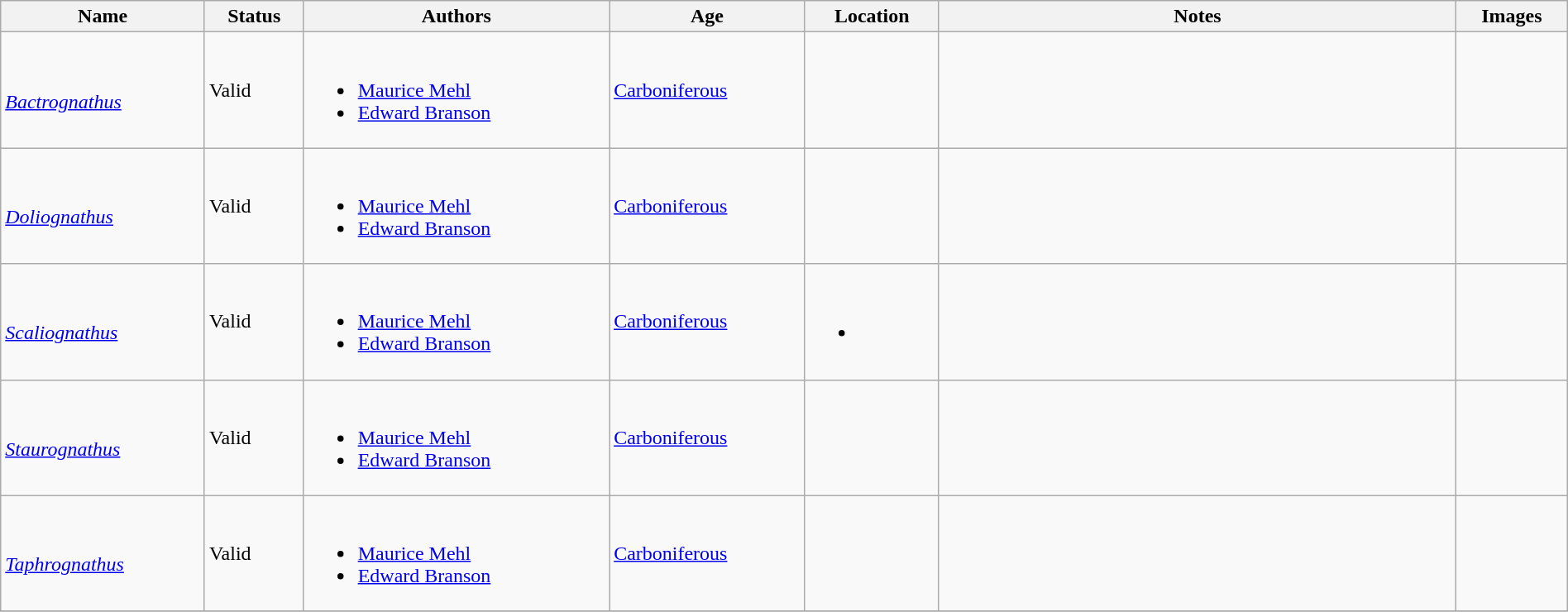<table class="wikitable sortable" align="center" width="100%">
<tr>
<th>Name</th>
<th>Status</th>
<th>Authors</th>
<th>Age</th>
<th>Location</th>
<th width="33%">Notes</th>
<th>Images</th>
</tr>
<tr>
<td><br><em><a href='#'>Bactrognathus</a></em></td>
<td>Valid</td>
<td><br><ul><li><a href='#'>Maurice Mehl</a></li><li><a href='#'>Edward Branson</a></li></ul></td>
<td><a href='#'>Carboniferous</a></td>
<td></td>
<td></td>
<td></td>
</tr>
<tr>
<td><br><em><a href='#'>Doliognathus</a></em></td>
<td>Valid</td>
<td><br><ul><li><a href='#'>Maurice Mehl</a></li><li><a href='#'>Edward Branson</a></li></ul></td>
<td><a href='#'>Carboniferous</a></td>
<td></td>
<td></td>
<td></td>
</tr>
<tr>
<td><br><em><a href='#'>Scaliognathus</a></em></td>
<td>Valid</td>
<td><br><ul><li><a href='#'>Maurice Mehl</a></li><li><a href='#'>Edward Branson</a></li></ul></td>
<td><a href='#'>Carboniferous</a></td>
<td><br><ul><li></li></ul></td>
<td></td>
<td></td>
</tr>
<tr>
<td><br><em><a href='#'>Staurognathus</a></em></td>
<td>Valid</td>
<td><br><ul><li><a href='#'>Maurice Mehl</a></li><li><a href='#'>Edward Branson</a></li></ul></td>
<td><a href='#'>Carboniferous</a></td>
<td></td>
<td></td>
<td></td>
</tr>
<tr>
<td><br><em><a href='#'>Taphrognathus</a></em></td>
<td>Valid</td>
<td><br><ul><li><a href='#'>Maurice Mehl</a></li><li><a href='#'>Edward Branson</a></li></ul></td>
<td><a href='#'>Carboniferous</a></td>
<td></td>
<td></td>
<td></td>
</tr>
<tr>
</tr>
</table>
